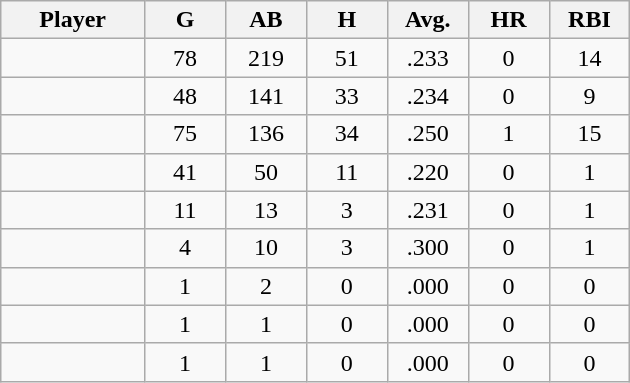<table class="wikitable sortable">
<tr>
<th bgcolor="#DDDDFF" width="16%">Player</th>
<th bgcolor="#DDDDFF" width="9%">G</th>
<th bgcolor="#DDDDFF" width="9%">AB</th>
<th bgcolor="#DDDDFF" width="9%">H</th>
<th bgcolor="#DDDDFF" width="9%">Avg.</th>
<th bgcolor="#DDDDFF" width="9%">HR</th>
<th bgcolor="#DDDDFF" width="9%">RBI</th>
</tr>
<tr align="center">
<td></td>
<td>78</td>
<td>219</td>
<td>51</td>
<td>.233</td>
<td>0</td>
<td>14</td>
</tr>
<tr align="center">
<td></td>
<td>48</td>
<td>141</td>
<td>33</td>
<td>.234</td>
<td>0</td>
<td>9</td>
</tr>
<tr align="center">
<td></td>
<td>75</td>
<td>136</td>
<td>34</td>
<td>.250</td>
<td>1</td>
<td>15</td>
</tr>
<tr align="center">
<td></td>
<td>41</td>
<td>50</td>
<td>11</td>
<td>.220</td>
<td>0</td>
<td>1</td>
</tr>
<tr align="center">
<td></td>
<td>11</td>
<td>13</td>
<td>3</td>
<td>.231</td>
<td>0</td>
<td>1</td>
</tr>
<tr align="center">
<td></td>
<td>4</td>
<td>10</td>
<td>3</td>
<td>.300</td>
<td>0</td>
<td>1</td>
</tr>
<tr align="center">
<td></td>
<td>1</td>
<td>2</td>
<td>0</td>
<td>.000</td>
<td>0</td>
<td>0</td>
</tr>
<tr align="center">
<td></td>
<td>1</td>
<td>1</td>
<td>0</td>
<td>.000</td>
<td>0</td>
<td>0</td>
</tr>
<tr align="center">
<td></td>
<td>1</td>
<td>1</td>
<td>0</td>
<td>.000</td>
<td>0</td>
<td>0</td>
</tr>
</table>
